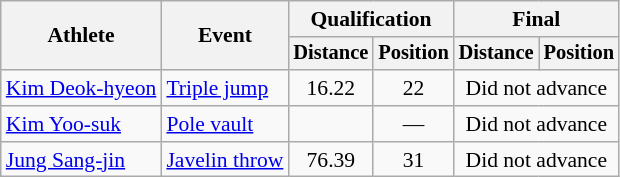<table class=wikitable style="font-size:90%">
<tr>
<th rowspan=2>Athlete</th>
<th rowspan=2>Event</th>
<th colspan="2">Qualification</th>
<th colspan="2">Final</th>
</tr>
<tr style="font-size:95%">
<th>Distance</th>
<th>Position</th>
<th>Distance</th>
<th>Position</th>
</tr>
<tr align=center>
<td align=left><a href='#'>Kim Deok-hyeon</a></td>
<td align=left><a href='#'>Triple jump</a></td>
<td>16.22</td>
<td>22</td>
<td colspan=2>Did not advance</td>
</tr>
<tr align=center>
<td align=left><a href='#'>Kim Yoo-suk</a></td>
<td align=left><a href='#'>Pole vault</a></td>
<td></td>
<td>—</td>
<td colspan=2>Did not advance</td>
</tr>
<tr align=center>
<td align=left><a href='#'>Jung Sang-jin</a></td>
<td align=left><a href='#'>Javelin throw</a></td>
<td>76.39</td>
<td>31</td>
<td colspan=2>Did not advance</td>
</tr>
</table>
